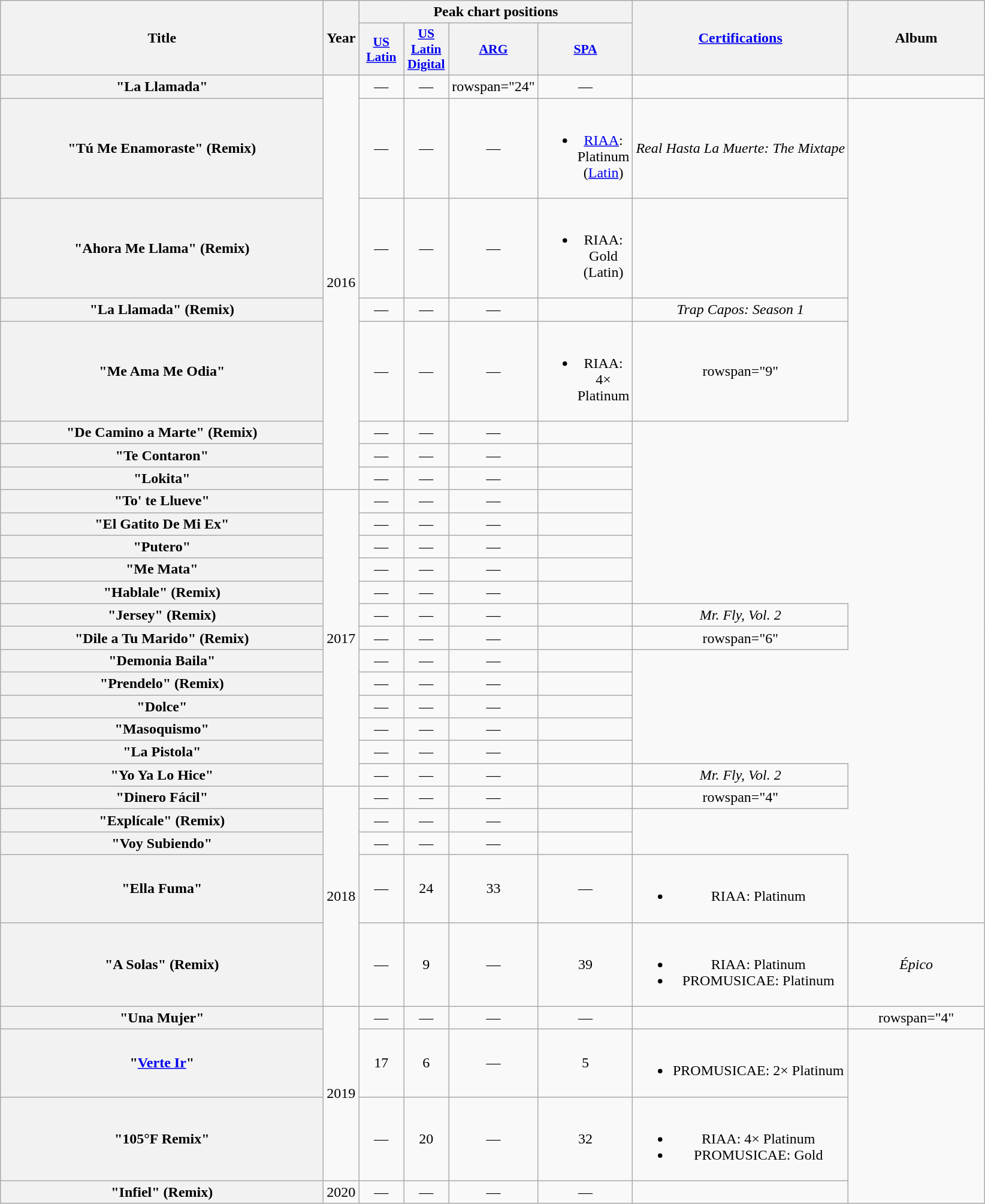<table class="wikitable plainrowheaders" style="text-align:center;">
<tr>
<th scope="col" rowspan="2" style="width:22em;">Title</th>
<th scope="col" rowspan="2" style="width:1em;">Year</th>
<th scope="col" colspan="4">Peak chart positions</th>
<th scope="col" rowspan="2"><a href='#'>Certifications</a></th>
<th scope="col" rowspan="2" style="width:9em;">Album</th>
</tr>
<tr>
<th scope="col" style="width:3em;font-size:90%;"><a href='#'>US<br>Latin</a><br></th>
<th scope="col" style="width:3em;font-size:90%;"><a href='#'>US<br>Latin<br>Digital</a><br></th>
<th scope="col" style="width:3em;font-size:90%;"><a href='#'>ARG</a><br></th>
<th scope="col" style="width:3em;font-size:90%;"><a href='#'>SPA</a><br></th>
</tr>
<tr>
<th scope="row">"La Llamada"<br></th>
<td rowspan="8">2016</td>
<td>—</td>
<td>—</td>
<td>rowspan="24" </td>
<td>—</td>
<td></td>
<td></td>
</tr>
<tr>
<th scope="row">"Tú Me Enamoraste" (Remix)<br></th>
<td>—</td>
<td>—</td>
<td>—</td>
<td><br><ul><li><a href='#'>RIAA</a>: Platinum <span>(<a href='#'>Latin</a>)</span></li></ul></td>
<td><em>Real Hasta La Muerte: The Mixtape</em></td>
</tr>
<tr>
<th scope="row">"Ahora Me Llama" (Remix)<br></th>
<td>—</td>
<td>—</td>
<td>—</td>
<td><br><ul><li>RIAA: Gold <span>(Latin)</span></li></ul></td>
<td></td>
</tr>
<tr>
<th scope="row">"La Llamada" (Remix)<br></th>
<td>—</td>
<td>—</td>
<td>—</td>
<td></td>
<td><em>Trap Capos: Season 1</em></td>
</tr>
<tr>
<th scope="row">"Me Ama Me Odia"<br></th>
<td>—</td>
<td>—</td>
<td>—</td>
<td><br><ul><li>RIAA: 4× Platinum </li></ul></td>
<td>rowspan="9" </td>
</tr>
<tr>
<th scope="row">"De Camino a Marte" (Remix)<br></th>
<td>—</td>
<td>—</td>
<td>—</td>
<td></td>
</tr>
<tr>
<th scope="row">"Te Contaron"<br></th>
<td>—</td>
<td>—</td>
<td>—</td>
<td></td>
</tr>
<tr>
<th scope="row">"Lokita"<br></th>
<td>—</td>
<td>—</td>
<td>—</td>
<td></td>
</tr>
<tr>
<th scope="row">"To' te Llueve"<br></th>
<td rowspan="13">2017</td>
<td>—</td>
<td>—</td>
<td>—</td>
<td></td>
</tr>
<tr>
<th scope="row">"El Gatito De Mi Ex"<br></th>
<td>—</td>
<td>—</td>
<td>—</td>
<td></td>
</tr>
<tr>
<th scope="row">"Putero"<br></th>
<td>—</td>
<td>—</td>
<td>—</td>
<td></td>
</tr>
<tr>
<th scope="row">"Me Mata"<br></th>
<td>—</td>
<td>—</td>
<td>—</td>
<td></td>
</tr>
<tr>
<th scope="row">"Hablale" (Remix)<br></th>
<td>—</td>
<td>—</td>
<td>—</td>
<td></td>
</tr>
<tr>
<th scope="row">"Jersey" (Remix)<br></th>
<td>—</td>
<td>—</td>
<td>—</td>
<td></td>
<td><em>Mr. Fly, Vol. 2</em></td>
</tr>
<tr>
<th scope="row">"Dile a Tu Marido" (Remix)<br></th>
<td>—</td>
<td>—</td>
<td>—</td>
<td></td>
<td>rowspan="6" </td>
</tr>
<tr>
<th scope="row">"Demonia Baila"<br></th>
<td>—</td>
<td>—</td>
<td>—</td>
<td></td>
</tr>
<tr>
<th scope="row">"Prendelo" (Remix)<br></th>
<td>—</td>
<td>—</td>
<td>—</td>
<td></td>
</tr>
<tr>
<th scope="row">"Dolce"<br></th>
<td>—</td>
<td>—</td>
<td>—</td>
<td></td>
</tr>
<tr>
<th scope="row">"Masoquismo"<br></th>
<td>—</td>
<td>—</td>
<td>—</td>
<td></td>
</tr>
<tr>
<th scope="row">"La Pistola"<br></th>
<td>—</td>
<td>—</td>
<td>—</td>
<td></td>
</tr>
<tr>
<th scope="row">"Yo Ya Lo Hice"<br></th>
<td>—</td>
<td>—</td>
<td>—</td>
<td></td>
<td><em>Mr. Fly, Vol. 2</em></td>
</tr>
<tr>
<th scope="row">"Dinero Fácil"<br></th>
<td rowspan="5">2018</td>
<td>—</td>
<td>—</td>
<td>—</td>
<td></td>
<td>rowspan="4" </td>
</tr>
<tr>
<th scope="row">"Explícale" (Remix)<br></th>
<td>—</td>
<td>—</td>
<td>—</td>
<td></td>
</tr>
<tr>
<th scope="row">"Voy Subiendo"<br></th>
<td>—</td>
<td>—</td>
<td>—</td>
<td></td>
</tr>
<tr>
<th scope="row">"Ella Fuma"<br></th>
<td>—</td>
<td>24</td>
<td>33</td>
<td>—</td>
<td><br><ul><li>RIAA: Platinum </li></ul></td>
</tr>
<tr>
<th scope="row">"A Solas" (Remix)<br></th>
<td>—</td>
<td>9</td>
<td>—</td>
<td>39</td>
<td><br><ul><li>RIAA: Platinum </li><li>PROMUSICAE: Platinum</li></ul></td>
<td><em>Épico</em></td>
</tr>
<tr>
<th scope="row">"Una Mujer"<br></th>
<td rowspan="3">2019</td>
<td>—</td>
<td>—</td>
<td>—</td>
<td>—</td>
<td></td>
<td>rowspan="4" </td>
</tr>
<tr>
<th scope="row">"<a href='#'>Verte Ir</a>"<br></th>
<td>17</td>
<td>6</td>
<td>—</td>
<td>5</td>
<td><br><ul><li>PROMUSICAE: 2× Platinum</li></ul></td>
</tr>
<tr>
<th scope="row">"105°F Remix"<br></th>
<td>—</td>
<td>20</td>
<td>—</td>
<td>32</td>
<td><br><ul><li>RIAA: 4× Platinum </li><li>PROMUSICAE: Gold</li></ul></td>
</tr>
<tr>
<th scope="row">"Infiel" (Remix)<br></th>
<td>2020</td>
<td>—</td>
<td>—</td>
<td>—</td>
<td>—</td>
<td></td>
</tr>
</table>
